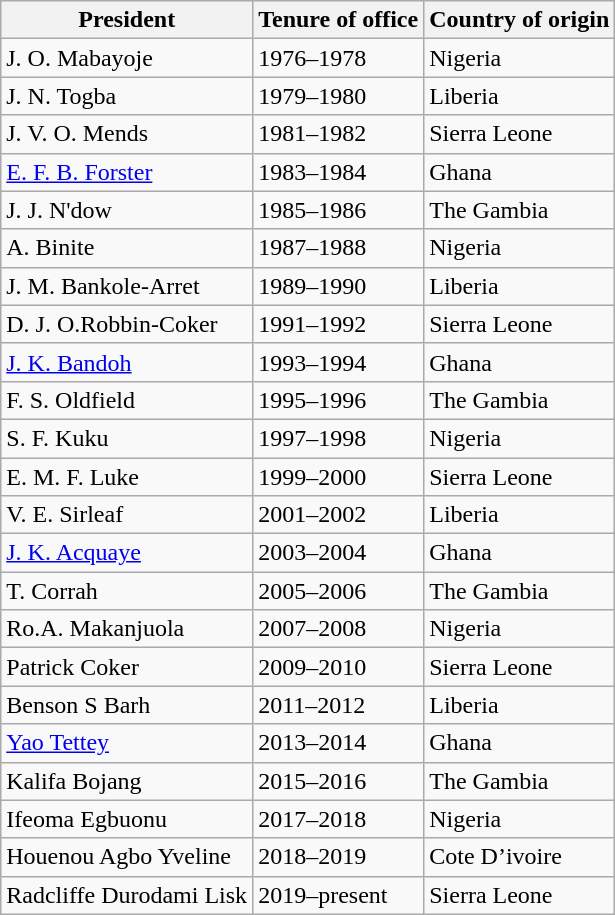<table class="wikitable collapsible sortable">
<tr>
<th>President</th>
<th>Tenure of office</th>
<th>Country of origin</th>
</tr>
<tr>
<td>J. O. Mabayoje</td>
<td>1976–1978</td>
<td>Nigeria</td>
</tr>
<tr>
<td>J. N. Togba</td>
<td>1979–1980</td>
<td>Liberia</td>
</tr>
<tr>
<td>J. V. O. Mends</td>
<td>1981–1982</td>
<td>Sierra Leone</td>
</tr>
<tr>
<td><a href='#'>E. F. B. Forster</a></td>
<td>1983–1984</td>
<td>Ghana</td>
</tr>
<tr>
<td>J. J. N'dow</td>
<td>1985–1986</td>
<td>The Gambia</td>
</tr>
<tr>
<td>A. Binite</td>
<td>1987–1988</td>
<td>Nigeria</td>
</tr>
<tr>
<td>J. M. Bankole-Arret</td>
<td>1989–1990</td>
<td>Liberia</td>
</tr>
<tr>
<td>D. J. O.Robbin-Coker</td>
<td>1991–1992</td>
<td>Sierra Leone</td>
</tr>
<tr>
<td><a href='#'>J. K. Bandoh</a></td>
<td>1993–1994</td>
<td>Ghana</td>
</tr>
<tr>
<td>F. S. Oldfield</td>
<td>1995–1996</td>
<td>The Gambia</td>
</tr>
<tr>
<td>S. F. Kuku</td>
<td>1997–1998</td>
<td>Nigeria</td>
</tr>
<tr>
<td>E. M. F. Luke</td>
<td>1999–2000</td>
<td>Sierra Leone</td>
</tr>
<tr>
<td>V. E. Sirleaf</td>
<td>2001–2002</td>
<td>Liberia</td>
</tr>
<tr>
<td><a href='#'>J. K. Acquaye</a></td>
<td>2003–2004</td>
<td>Ghana</td>
</tr>
<tr>
<td>T. Corrah</td>
<td>2005–2006</td>
<td>The Gambia</td>
</tr>
<tr>
<td>Ro.A. Makanjuola</td>
<td>2007–2008</td>
<td>Nigeria</td>
</tr>
<tr>
<td>Patrick Coker</td>
<td>2009–2010</td>
<td>Sierra Leone</td>
</tr>
<tr>
<td>Benson S Barh</td>
<td>2011–2012</td>
<td>Liberia</td>
</tr>
<tr>
<td><a href='#'>Yao Tettey</a></td>
<td>2013–2014</td>
<td>Ghana</td>
</tr>
<tr>
<td>Kalifa Bojang</td>
<td>2015–2016</td>
<td>The Gambia</td>
</tr>
<tr>
<td>Ifeoma Egbuonu</td>
<td>2017–2018</td>
<td>Nigeria</td>
</tr>
<tr>
<td>Houenou Agbo Yveline</td>
<td>2018–2019</td>
<td>Cote D’ivoire</td>
</tr>
<tr>
<td>Radcliffe Durodami Lisk</td>
<td>2019–present</td>
<td>Sierra Leone</td>
</tr>
</table>
